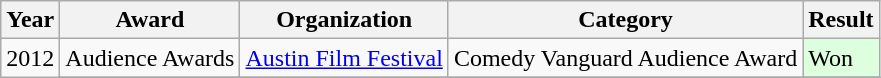<table class="wikitable">
<tr>
<th>Year</th>
<th>Award</th>
<th>Organization</th>
<th>Category</th>
<th>Result</th>
</tr>
<tr>
<td rowspan="2">2012</td>
<td>Audience Awards</td>
<td><a href='#'>Austin Film Festival</a></td>
<td>Comedy Vanguard Audience Award</td>
<td style="background:#dfd;">Won</td>
</tr>
<tr>
</tr>
</table>
